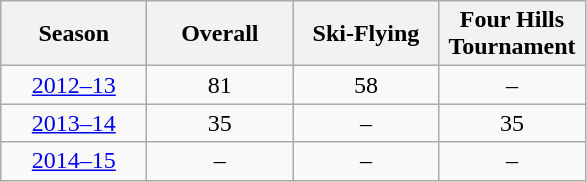<table class="wikitable">
<tr class="hintergrundfarbe5">
<th width="90">Season</th>
<th width="90">Overall</th>
<th width="90">Ski-Flying</th>
<th width="90">Four Hills<br>Tournament</th>
</tr>
<tr>
<td align=center><a href='#'>2012–13</a></td>
<td align=center>81</td>
<td align=center>58</td>
<td align=center>–</td>
</tr>
<tr>
<td align=center><a href='#'>2013–14</a></td>
<td align=center>35</td>
<td align=center>–</td>
<td align=center>35</td>
</tr>
<tr>
<td align=center><a href='#'>2014–15</a></td>
<td align=center>–</td>
<td align=center>–</td>
<td align=center>–</td>
</tr>
</table>
